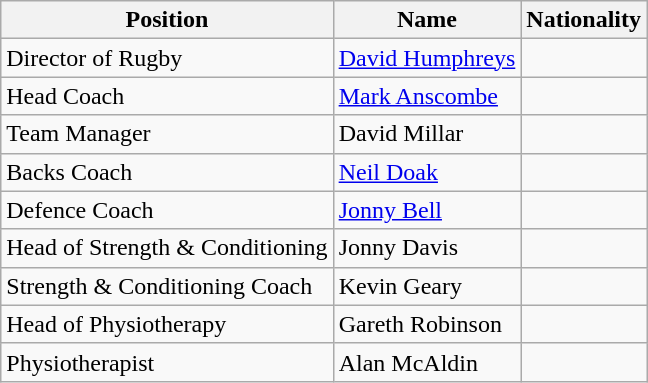<table class="wikitable">
<tr>
<th>Position</th>
<th>Name</th>
<th>Nationality</th>
</tr>
<tr>
<td>Director of Rugby</td>
<td><a href='#'>David Humphreys</a></td>
<td></td>
</tr>
<tr>
<td>Head Coach</td>
<td><a href='#'>Mark Anscombe</a></td>
<td></td>
</tr>
<tr>
<td>Team Manager</td>
<td>David Millar</td>
<td></td>
</tr>
<tr>
<td>Backs Coach</td>
<td><a href='#'>Neil Doak</a></td>
<td></td>
</tr>
<tr>
<td>Defence Coach</td>
<td><a href='#'>Jonny Bell</a></td>
<td></td>
</tr>
<tr>
<td>Head of Strength & Conditioning</td>
<td>Jonny Davis</td>
<td></td>
</tr>
<tr>
<td>Strength & Conditioning Coach</td>
<td>Kevin Geary</td>
<td></td>
</tr>
<tr>
<td>Head of Physiotherapy</td>
<td>Gareth Robinson</td>
<td></td>
</tr>
<tr>
<td>Physiotherapist</td>
<td>Alan McAldin</td>
<td></td>
</tr>
</table>
